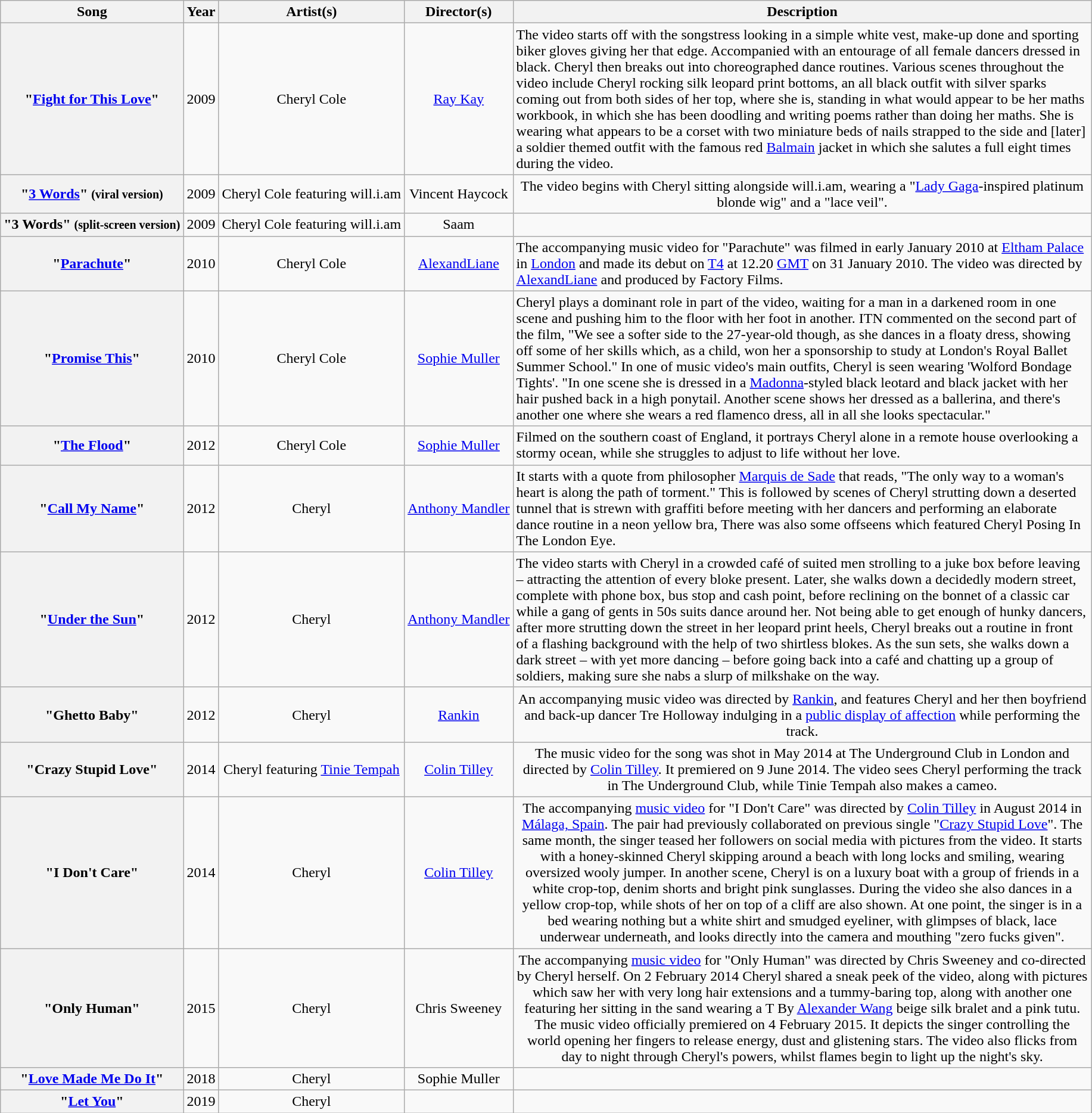<table class="wikitable sortable plainrowheaders" style="text-align:center;">
<tr>
<th scope="col">Song</th>
<th scope="col">Year</th>
<th scope="col">Artist(s)</th>
<th scope="col">Director(s)</th>
<th scope="col" class="unsortable" style="width: 40em;">Description</th>
</tr>
<tr>
<th scope="row">"<a href='#'>Fight for This Love</a>"</th>
<td>2009</td>
<td>Cheryl Cole</td>
<td><a href='#'>Ray Kay</a></td>
<td style="text-align:left;">The video starts off with the songstress looking in a simple white vest, make-up done  and sporting biker gloves giving her that edge. Accompanied with an entourage of all female dancers dressed in black. Cheryl then breaks out into choreographed dance routines. Various scenes throughout the video include Cheryl rocking silk leopard print bottoms, an all black outfit with silver sparks coming out from both sides of her top, where she is, standing in what would appear to be her maths workbook, in which she has been doodling and writing poems rather than doing her maths. She is wearing what appears to be a corset with two miniature beds of nails strapped to the side and [later] a soldier themed outfit with the famous red <a href='#'>Balmain</a> jacket in which she salutes a full eight times during the video.</td>
</tr>
<tr>
<th scope="row">"<a href='#'>3 Words</a>" <small>(viral version)</small></th>
<td>2009</td>
<td>Cheryl Cole featuring will.i.am</td>
<td>Vincent Haycock</td>
<td>The video begins with Cheryl sitting alongside will.i.am, wearing a "<a href='#'>Lady Gaga</a>-inspired platinum blonde wig" and a "lace veil".</td>
</tr>
<tr>
<th scope="row">"3 Words" <small>(split-screen version)</small></th>
<td>2009</td>
<td>Cheryl Cole featuring will.i.am</td>
<td>Saam</td>
<td style="text-align:left;"></td>
</tr>
<tr>
<th scope="row">"<a href='#'>Parachute</a>"</th>
<td>2010</td>
<td>Cheryl Cole</td>
<td><a href='#'>AlexandLiane</a></td>
<td style="text-align:left;">The accompanying music video for "Parachute" was filmed in early January 2010 at <a href='#'>Eltham Palace</a> in <a href='#'>London</a> and made its debut on <a href='#'>T4</a> at 12.20 <a href='#'>GMT</a> on 31 January 2010. The video was directed by <a href='#'>AlexandLiane</a> and produced by Factory Films.</td>
</tr>
<tr>
<th scope="row">"<a href='#'>Promise This</a>"</th>
<td>2010</td>
<td>Cheryl Cole</td>
<td><a href='#'>Sophie Muller</a></td>
<td style="text-align:left;">Cheryl plays a dominant role in part of the video, waiting for a man in a darkened room in one scene and pushing him to the floor with her foot in another. ITN commented on the second part of the film, "We see a softer side to the 27-year-old though, as she dances in a floaty dress, showing off some of her skills which, as a child, won her a sponsorship to study at London's Royal Ballet Summer School." In one of music video's main outfits, Cheryl is seen wearing 'Wolford Bondage Tights'. "In one scene she is dressed in a <a href='#'>Madonna</a>-styled black leotard and black jacket with her hair pushed back in a high ponytail. Another scene shows her dressed as a ballerina, and there's another one where she wears a red flamenco dress, all in all she looks spectacular."</td>
</tr>
<tr>
<th scope="row">"<a href='#'>The Flood</a>"</th>
<td>2012</td>
<td>Cheryl Cole</td>
<td><a href='#'>Sophie Muller</a></td>
<td style="text-align:left;">Filmed on the southern coast of England, it portrays Cheryl alone in a remote house overlooking a stormy ocean, while she struggles to adjust to life without her love.</td>
</tr>
<tr>
<th scope="row">"<a href='#'>Call My Name</a>"</th>
<td>2012</td>
<td>Cheryl</td>
<td><a href='#'>Anthony Mandler</a></td>
<td style="text-align:left;">It starts with a quote from philosopher <a href='#'>Marquis de Sade</a> that reads, "The only way to a woman's heart is along the path of torment." This is followed by scenes of Cheryl strutting down a deserted tunnel that is strewn with graffiti before meeting with her dancers and performing an elaborate dance routine in a neon yellow bra, There was also some offseens which featured Cheryl Posing In The London Eye.</td>
</tr>
<tr>
<th scope="row">"<a href='#'>Under the Sun</a>"</th>
<td>2012</td>
<td>Cheryl</td>
<td><a href='#'>Anthony Mandler</a></td>
<td style="text-align:left;">The video starts with Cheryl in a crowded café of suited men strolling to a juke box before leaving – attracting the attention of every bloke present. Later, she walks down a decidedly modern street, complete with phone box, bus stop and cash point, before reclining on the bonnet of a classic car while a gang of gents in 50s suits dance around her. Not being able to get enough of hunky dancers, after more strutting down the street in her leopard print heels, Cheryl breaks out a routine in front of a flashing background with the help of two shirtless blokes. As the sun sets, she walks down a dark street – with yet more dancing – before going back into a café and chatting up a group of soldiers, making sure she nabs a slurp of milkshake on the way.</td>
</tr>
<tr>
<th scope="row">"Ghetto Baby"</th>
<td>2012</td>
<td>Cheryl</td>
<td><a href='#'>Rankin</a></td>
<td>An accompanying music video was directed by <a href='#'>Rankin</a>, and features Cheryl and her then boyfriend and back-up dancer Tre Holloway indulging in a <a href='#'>public display of affection</a> while performing the track.</td>
</tr>
<tr>
<th scope="row">"Crazy Stupid Love"</th>
<td>2014</td>
<td>Cheryl featuring <a href='#'>Tinie Tempah</a></td>
<td><a href='#'>Colin Tilley</a></td>
<td>The music video for the song was shot in May 2014 at The Underground Club in London and directed by <a href='#'>Colin Tilley</a>. It premiered on 9 June 2014. The video sees Cheryl performing the track in The Underground Club, while Tinie Tempah also makes a cameo.</td>
</tr>
<tr>
<th scope="row">"I Don't Care"</th>
<td>2014</td>
<td>Cheryl</td>
<td><a href='#'>Colin Tilley</a></td>
<td>The accompanying <a href='#'>music video</a> for "I Don't Care" was directed by <a href='#'>Colin Tilley</a> in August 2014 in <a href='#'>Málaga, Spain</a>. The pair had previously collaborated on previous single "<a href='#'>Crazy Stupid Love</a>". The same month, the singer teased her followers on social media with pictures from the video. It starts with a honey-skinned Cheryl skipping around a beach with long locks and smiling, wearing oversized wooly jumper. In another scene, Cheryl is on a luxury boat with a group of friends in a white crop-top, denim shorts and bright pink sunglasses. During the video she also dances in a yellow crop-top, while shots of her on top of a cliff are also shown. At one point, the singer is in a bed wearing nothing but a white shirt and smudged eyeliner, with glimpses of black, lace underwear underneath, and looks directly into the camera and mouthing "zero fucks given".</td>
</tr>
<tr>
<th scope="row">"Only Human"</th>
<td>2015</td>
<td>Cheryl</td>
<td>Chris Sweeney</td>
<td>The accompanying <a href='#'>music video</a> for "Only Human" was directed by Chris Sweeney and co-directed by Cheryl herself. On 2 February 2014 Cheryl shared a sneak peek of the video, along with pictures which saw her with very long hair extensions and a tummy-baring top, along with another one featuring her sitting in the sand wearing a T By <a href='#'>Alexander Wang</a> beige silk bralet and a pink tutu. The music video officially premiered on 4 February 2015. It depicts the singer controlling the world opening her fingers to release energy, dust and glistening stars. The video also flicks from day to night through Cheryl's powers, whilst flames begin to light up the night's sky.</td>
</tr>
<tr>
<th scope="row">"<a href='#'>Love Made Me Do It</a>"</th>
<td>2018</td>
<td>Cheryl</td>
<td>Sophie Muller</td>
<td></td>
</tr>
<tr>
<th scope="row">"<a href='#'>Let You</a>"</th>
<td>2019</td>
<td>Cheryl</td>
<td></td>
<td></td>
</tr>
</table>
